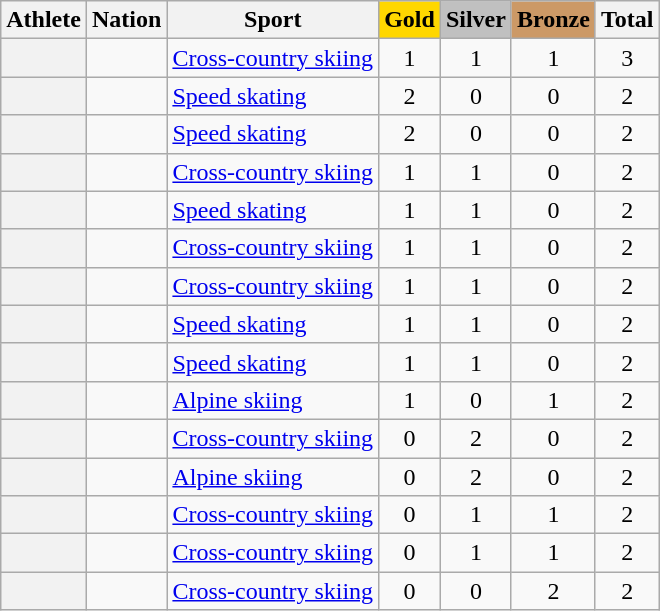<table class="wikitable sortable plainrowheaders" style="text-align:center">
<tr>
<th scope="col">Athlete</th>
<th scope="col">Nation</th>
<th scope="col">Sport</th>
<th scope="col" style="background-color: gold"><strong>Gold</strong></th>
<th scope="col" style="background-color: silver"><strong>Silver</strong></th>
<th scope="col" style="background-color: #cc9966"><strong>Bronze</strong></th>
<th scope="col">Total</th>
</tr>
<tr>
<th scope="row"></th>
<td align=left></td>
<td align=left><a href='#'>Cross-country skiing</a></td>
<td>1</td>
<td>1</td>
<td>1</td>
<td>3</td>
</tr>
<tr>
<th scope="row"></th>
<td align=left></td>
<td align=left><a href='#'>Speed skating</a></td>
<td>2</td>
<td>0</td>
<td>0</td>
<td>2</td>
</tr>
<tr>
<th scope="row"></th>
<td align=left></td>
<td align=left><a href='#'>Speed skating</a></td>
<td>2</td>
<td>0</td>
<td>0</td>
<td>2</td>
</tr>
<tr>
<th scope="row"></th>
<td align=left></td>
<td align=left><a href='#'>Cross-country skiing</a></td>
<td>1</td>
<td>1</td>
<td>0</td>
<td>2</td>
</tr>
<tr>
<th scope="row"></th>
<td align=left></td>
<td align=left><a href='#'>Speed skating</a></td>
<td>1</td>
<td>1</td>
<td>0</td>
<td>2</td>
</tr>
<tr>
<th scope="row"></th>
<td align=left></td>
<td align=left><a href='#'>Cross-country skiing</a></td>
<td>1</td>
<td>1</td>
<td>0</td>
<td>2</td>
</tr>
<tr>
<th scope="row"></th>
<td align=left></td>
<td align=left><a href='#'>Cross-country skiing</a></td>
<td>1</td>
<td>1</td>
<td>0</td>
<td>2</td>
</tr>
<tr>
<th scope="row"></th>
<td align=left></td>
<td align=left><a href='#'>Speed skating</a></td>
<td>1</td>
<td>1</td>
<td>0</td>
<td>2</td>
</tr>
<tr>
<th scope="row"></th>
<td align=left></td>
<td align=left><a href='#'>Speed skating</a></td>
<td>1</td>
<td>1</td>
<td>0</td>
<td>2</td>
</tr>
<tr>
<th scope="row"></th>
<td align=left></td>
<td align=left><a href='#'>Alpine skiing</a></td>
<td>1</td>
<td>0</td>
<td>1</td>
<td>2</td>
</tr>
<tr>
<th scope="row"></th>
<td align=left></td>
<td align=left><a href='#'>Cross-country skiing</a></td>
<td>0</td>
<td>2</td>
<td>0</td>
<td>2</td>
</tr>
<tr>
<th scope="row"></th>
<td align=left></td>
<td align=left><a href='#'>Alpine skiing</a></td>
<td>0</td>
<td>2</td>
<td>0</td>
<td>2</td>
</tr>
<tr>
<th scope="row"></th>
<td align=left></td>
<td align=left><a href='#'>Cross-country skiing</a></td>
<td>0</td>
<td>1</td>
<td>1</td>
<td>2</td>
</tr>
<tr>
<th scope="row"></th>
<td align=left></td>
<td align=left><a href='#'>Cross-country skiing</a></td>
<td>0</td>
<td>1</td>
<td>1</td>
<td>2</td>
</tr>
<tr>
<th scope="row"></th>
<td align=left></td>
<td align=left><a href='#'>Cross-country skiing</a></td>
<td>0</td>
<td>0</td>
<td>2</td>
<td>2</td>
</tr>
</table>
